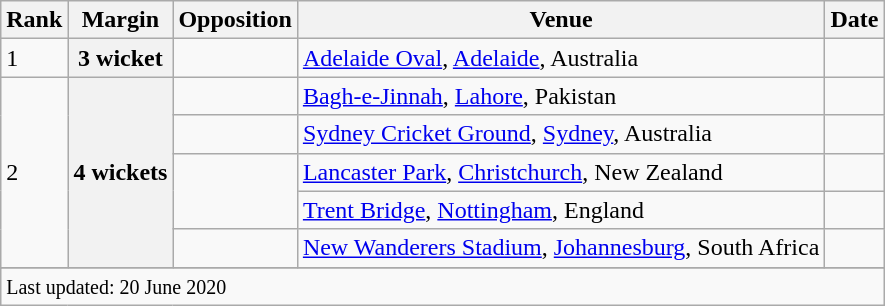<table class="wikitable plainrowheaders sortable">
<tr>
<th scope=col>Rank</th>
<th scope=col>Margin</th>
<th scope=col>Opposition</th>
<th scope=col>Venue</th>
<th scope=col>Date</th>
</tr>
<tr>
<td>1</td>
<th scope=row style=text-align:center>3 wicket</th>
<td></td>
<td><a href='#'>Adelaide Oval</a>, <a href='#'>Adelaide</a>, Australia</td>
<td></td>
</tr>
<tr>
<td rowspan=5>2</td>
<th scope=row style=text-align:center rowspan=5>4 wickets</th>
<td></td>
<td><a href='#'>Bagh-e-Jinnah</a>, <a href='#'>Lahore</a>, Pakistan</td>
<td></td>
</tr>
<tr>
<td></td>
<td><a href='#'>Sydney Cricket Ground</a>, <a href='#'>Sydney</a>, Australia</td>
<td></td>
</tr>
<tr>
<td rowspan=2></td>
<td><a href='#'>Lancaster Park</a>, <a href='#'>Christchurch</a>, New Zealand</td>
<td></td>
</tr>
<tr>
<td><a href='#'>Trent Bridge</a>, <a href='#'>Nottingham</a>, England</td>
<td></td>
</tr>
<tr>
<td></td>
<td><a href='#'>New Wanderers Stadium</a>, <a href='#'>Johannesburg</a>, South Africa</td>
<td></td>
</tr>
<tr>
</tr>
<tr class=sortbottom>
<td colspan=5><small>Last updated: 20 June 2020</small></td>
</tr>
</table>
